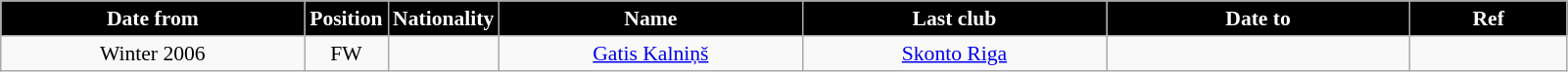<table class="wikitable"  style="text-align:center; font-size:90%; ">
<tr>
<th style="background:#000000; color:white; width:200px;">Date from</th>
<th style="background:#000000; color:white; width:50px;">Position</th>
<th style="background:#000000; color:white; width:50px;">Nationality</th>
<th style="background:#000000; color:white; width:200px;">Name</th>
<th style="background:#000000; color:white; width:200px;">Last club</th>
<th style="background:#000000; color:white; width:200px;">Date to</th>
<th style="background:#000000; color:white; width:100px;">Ref</th>
</tr>
<tr>
<td>Winter 2006</td>
<td>FW</td>
<td></td>
<td><a href='#'>Gatis Kalniņš</a></td>
<td><a href='#'>Skonto Riga</a></td>
<td></td>
<td></td>
</tr>
</table>
